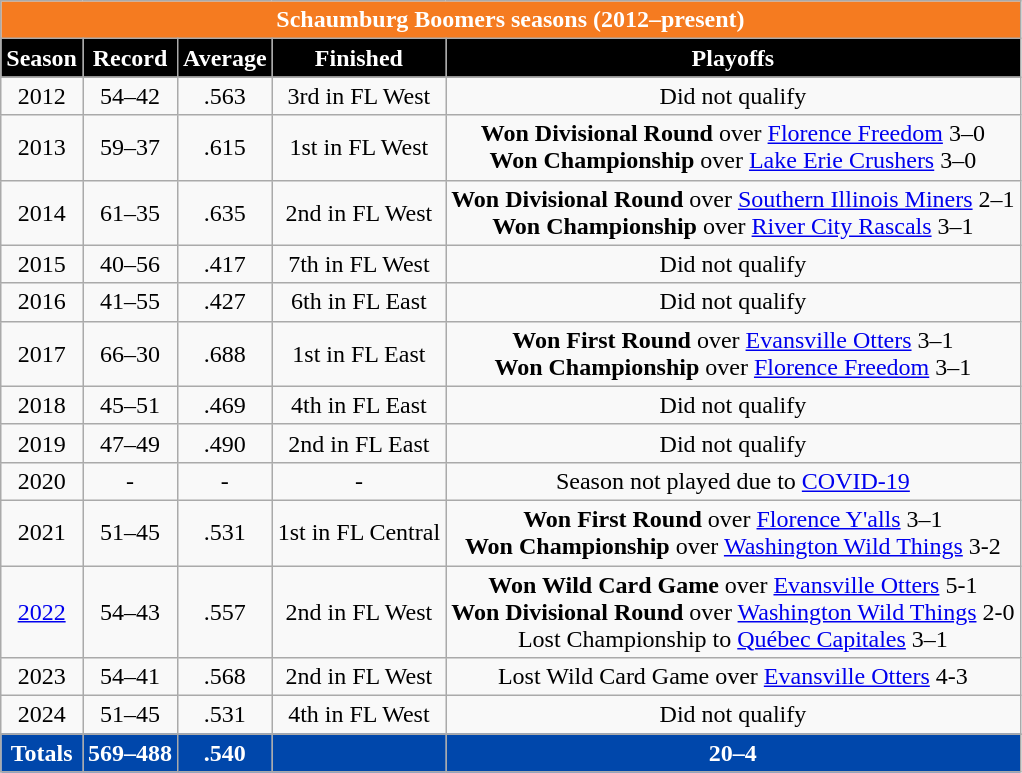<table class="wikitable" style="text-align:center">
<tr>
<th colspan="6" style="background:#F57B20;color:#ffffff">Schaumburg Boomers seasons (2012–present)</th>
</tr>
<tr>
<th style="background:black; text-align:center; color:#fff;">Season</th>
<th style="background:black; text-align:center; color:#fff;">Record</th>
<th style="background:black; text-align:center; color:#fff;">Average</th>
<th style="background:black; text-align:center; color:#fff;">Finished</th>
<th style="background:black; text-align:center; color:#fff;">Playoffs</th>
</tr>
<tr>
<td>2012</td>
<td>54–42</td>
<td>.563</td>
<td>3rd in FL West</td>
<td>Did not qualify</td>
</tr>
<tr>
<td>2013</td>
<td>59–37</td>
<td>.615</td>
<td>1st in FL West</td>
<td><strong>Won Divisional Round</strong> over <a href='#'>Florence Freedom</a> 3–0 <br> <strong>Won Championship</strong> over <a href='#'>Lake Erie Crushers</a> 3–0</td>
</tr>
<tr>
<td>2014</td>
<td>61–35</td>
<td>.635</td>
<td>2nd in FL West</td>
<td><strong>Won Divisional Round</strong> over <a href='#'>Southern Illinois Miners</a> 2–1 <br> <strong>Won Championship</strong> over <a href='#'>River City Rascals</a> 3–1</td>
</tr>
<tr>
<td>2015</td>
<td>40–56</td>
<td>.417</td>
<td>7th in FL West</td>
<td>Did not qualify</td>
</tr>
<tr>
<td>2016</td>
<td>41–55</td>
<td>.427</td>
<td>6th in FL East</td>
<td>Did not qualify</td>
</tr>
<tr>
<td>2017</td>
<td>66–30</td>
<td>.688</td>
<td>1st in FL East</td>
<td><strong>Won First Round</strong> over <a href='#'>Evansville Otters</a> 3–1 <br> <strong>Won Championship</strong> over <a href='#'>Florence Freedom</a> 3–1</td>
</tr>
<tr>
<td>2018</td>
<td>45–51</td>
<td>.469</td>
<td>4th in FL East</td>
<td>Did not qualify</td>
</tr>
<tr>
<td>2019</td>
<td>47–49</td>
<td>.490</td>
<td>2nd in FL East</td>
<td>Did not qualify</td>
</tr>
<tr>
<td>2020</td>
<td>-</td>
<td>-</td>
<td>-</td>
<td>Season not played due to <a href='#'>COVID-19</a></td>
</tr>
<tr>
<td>2021</td>
<td>51–45</td>
<td>.531</td>
<td>1st in FL Central</td>
<td><strong>Won First Round</strong> over <a href='#'>Florence Y'alls</a> 3–1 <br> <strong>Won Championship</strong> over <a href='#'>Washington Wild Things</a> 3-2</td>
</tr>
<tr>
<td><a href='#'>2022</a></td>
<td>54–43</td>
<td>.557</td>
<td>2nd in FL West</td>
<td><strong>Won Wild Card Game</strong> over <a href='#'>Evansville Otters</a> 5-1 <br> <strong>Won Divisional Round</strong> over <a href='#'>Washington Wild Things</a> 2-0 <br> Lost Championship to <a href='#'>Québec Capitales</a> 3–1</td>
</tr>
<tr>
<td>2023</td>
<td>54–41</td>
<td>.568</td>
<td>2nd in FL West</td>
<td>Lost Wild Card Game over <a href='#'>Evansville Otters</a> 4-3</td>
</tr>
<tr>
<td>2024</td>
<td>51–45</td>
<td>.531</td>
<td>4th in FL West</td>
<td>Did not qualify</td>
</tr>
<tr>
</tr>
<tr>
<th style="background:#0047AB; text-align:center; color:#fff;">Totals</th>
<th style="background:#0047AB; text-align:center; color:#fff;">569–488</th>
<th style="background:#0047AB; text-align:center; color:#fff;">.540</th>
<th style="background:#0047AB; text-align:center; color:#fff;"></th>
<th style="background:#0047AB; text-align:center; color:#fff;">20–4</th>
</tr>
</table>
